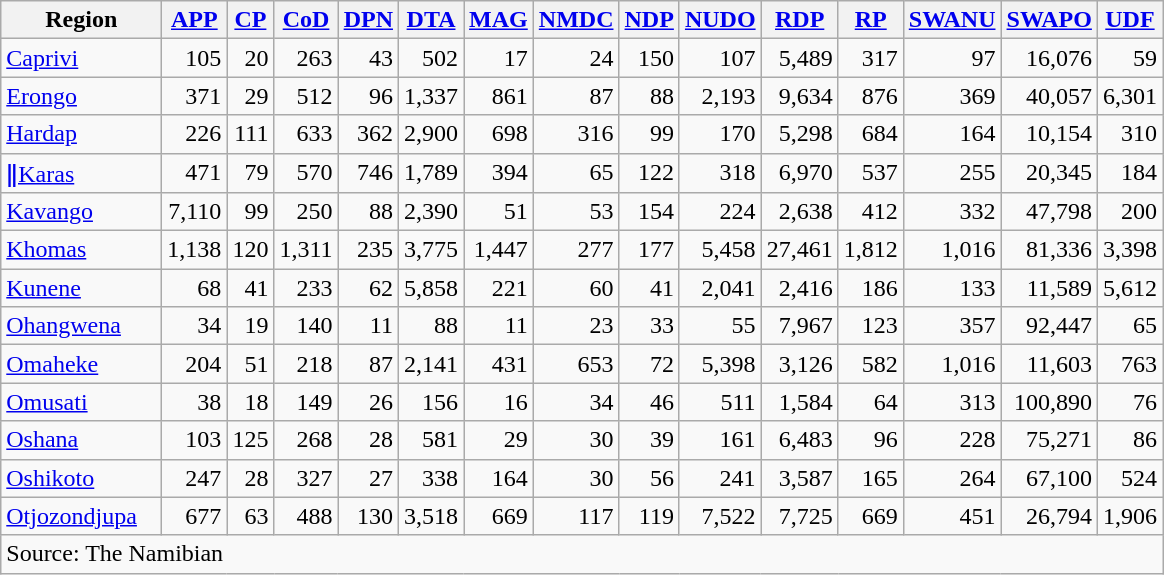<table class=wikitable style=text-align:right>
<tr>
<th width=100>Region</th>
<th><a href='#'>APP</a></th>
<th><a href='#'>CP</a></th>
<th><a href='#'>CoD</a></th>
<th><a href='#'>DPN</a></th>
<th><a href='#'>DTA</a></th>
<th><a href='#'>MAG</a></th>
<th><a href='#'>NMDC</a></th>
<th><a href='#'>NDP</a></th>
<th><a href='#'>NUDO</a></th>
<th><a href='#'>RDP</a></th>
<th><a href='#'>RP</a></th>
<th><a href='#'>SWANU</a></th>
<th><a href='#'>SWAPO</a></th>
<th><a href='#'>UDF</a></th>
</tr>
<tr>
<td align=left><a href='#'>Caprivi</a></td>
<td>105</td>
<td>20</td>
<td>263</td>
<td>43</td>
<td>502</td>
<td>17</td>
<td>24</td>
<td>150</td>
<td>107</td>
<td>5,489</td>
<td>317</td>
<td>97</td>
<td>16,076</td>
<td>59</td>
</tr>
<tr>
<td align=left><a href='#'>Erongo</a></td>
<td>371</td>
<td>29</td>
<td>512</td>
<td>96</td>
<td>1,337</td>
<td>861</td>
<td>87</td>
<td>88</td>
<td>2,193</td>
<td>9,634</td>
<td>876</td>
<td>369</td>
<td>40,057</td>
<td>6,301</td>
</tr>
<tr>
<td align=left><a href='#'>Hardap</a></td>
<td>226</td>
<td>111</td>
<td>633</td>
<td>362</td>
<td>2,900</td>
<td>698</td>
<td>316</td>
<td>99</td>
<td>170</td>
<td>5,298</td>
<td>684</td>
<td>164</td>
<td>10,154</td>
<td>310</td>
</tr>
<tr>
<td align=left><a href='#'>ǁKaras</a></td>
<td>471</td>
<td>79</td>
<td>570</td>
<td>746</td>
<td>1,789</td>
<td>394</td>
<td>65</td>
<td>122</td>
<td>318</td>
<td>6,970</td>
<td>537</td>
<td>255</td>
<td>20,345</td>
<td>184</td>
</tr>
<tr>
<td align=left><a href='#'>Kavango</a></td>
<td>7,110</td>
<td>99</td>
<td>250</td>
<td>88</td>
<td>2,390</td>
<td>51</td>
<td>53</td>
<td>154</td>
<td>224</td>
<td>2,638</td>
<td>412</td>
<td>332</td>
<td>47,798</td>
<td>200</td>
</tr>
<tr>
<td align=left><a href='#'>Khomas</a></td>
<td>1,138</td>
<td>120</td>
<td>1,311</td>
<td>235</td>
<td>3,775</td>
<td>1,447</td>
<td>277</td>
<td>177</td>
<td>5,458</td>
<td>27,461</td>
<td>1,812</td>
<td>1,016</td>
<td>81,336</td>
<td>3,398</td>
</tr>
<tr>
<td align=left><a href='#'>Kunene</a></td>
<td>68</td>
<td>41</td>
<td>233</td>
<td>62</td>
<td>5,858</td>
<td>221</td>
<td>60</td>
<td>41</td>
<td>2,041</td>
<td>2,416</td>
<td>186</td>
<td>133</td>
<td>11,589</td>
<td>5,612</td>
</tr>
<tr>
<td align=left><a href='#'>Ohangwena</a></td>
<td>34</td>
<td>19</td>
<td>140</td>
<td>11</td>
<td>88</td>
<td>11</td>
<td>23</td>
<td>33</td>
<td>55</td>
<td>7,967</td>
<td>123</td>
<td>357</td>
<td>92,447</td>
<td>65</td>
</tr>
<tr>
<td align=left><a href='#'>Omaheke</a></td>
<td>204</td>
<td>51</td>
<td>218</td>
<td>87</td>
<td>2,141</td>
<td>431</td>
<td>653</td>
<td>72</td>
<td>5,398</td>
<td>3,126</td>
<td>582</td>
<td>1,016</td>
<td>11,603</td>
<td>763</td>
</tr>
<tr>
<td align=left><a href='#'>Omusati</a></td>
<td>38</td>
<td>18</td>
<td>149</td>
<td>26</td>
<td>156</td>
<td>16</td>
<td>34</td>
<td>46</td>
<td>511</td>
<td>1,584</td>
<td>64</td>
<td>313</td>
<td>100,890</td>
<td>76</td>
</tr>
<tr>
<td align=left><a href='#'>Oshana</a></td>
<td>103</td>
<td>125</td>
<td>268</td>
<td>28</td>
<td>581</td>
<td>29</td>
<td>30</td>
<td>39</td>
<td>161</td>
<td>6,483</td>
<td>96</td>
<td>228</td>
<td>75,271</td>
<td>86</td>
</tr>
<tr>
<td align=left><a href='#'>Oshikoto</a></td>
<td>247</td>
<td>28</td>
<td>327</td>
<td>27</td>
<td>338</td>
<td>164</td>
<td>30</td>
<td>56</td>
<td>241</td>
<td>3,587</td>
<td>165</td>
<td>264</td>
<td>67,100</td>
<td>524</td>
</tr>
<tr>
<td align=left><a href='#'>Otjozondjupa</a></td>
<td>677</td>
<td>63</td>
<td>488</td>
<td>130</td>
<td>3,518</td>
<td>669</td>
<td>117</td>
<td>119</td>
<td>7,522</td>
<td>7,725</td>
<td>669</td>
<td>451</td>
<td>26,794</td>
<td>1,906</td>
</tr>
<tr>
<td align=left colspan=15>Source: The Namibian</td>
</tr>
</table>
